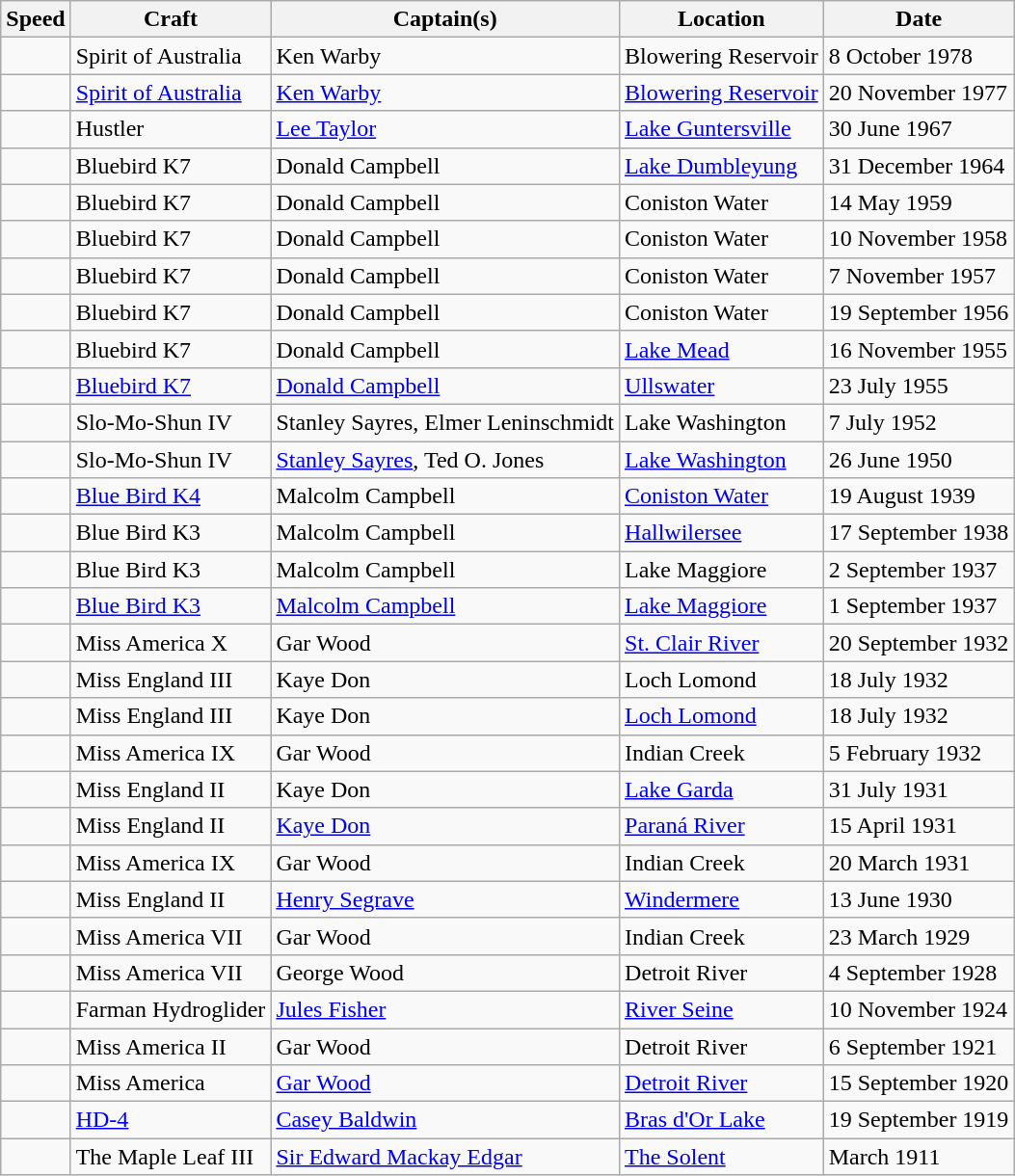<table class="wikitable sortable">
<tr>
<th>Speed</th>
<th>Craft</th>
<th>Captain(s)</th>
<th>Location</th>
<th>Date</th>
</tr>
<tr>
<td></td>
<td>Spirit of Australia</td>
<td> Ken Warby</td>
<td>Blowering Reservoir</td>
<td>8 October 1978</td>
</tr>
<tr>
<td></td>
<td><a href='#'>Spirit of Australia</a></td>
<td> <a href='#'>Ken Warby</a></td>
<td><a href='#'>Blowering Reservoir</a></td>
<td>20 November 1977</td>
</tr>
<tr>
<td></td>
<td>Hustler</td>
<td> <a href='#'>Lee Taylor</a></td>
<td><a href='#'>Lake Guntersville</a></td>
<td>30 June 1967</td>
</tr>
<tr>
<td></td>
<td>Bluebird K7</td>
<td> Donald Campbell</td>
<td><a href='#'>Lake Dumbleyung</a></td>
<td>31 December 1964</td>
</tr>
<tr>
<td></td>
<td>Bluebird K7</td>
<td> Donald Campbell</td>
<td>Coniston Water</td>
<td>14 May 1959</td>
</tr>
<tr>
<td></td>
<td>Bluebird K7</td>
<td> Donald Campbell</td>
<td>Coniston Water</td>
<td>10 November 1958</td>
</tr>
<tr>
<td></td>
<td>Bluebird K7</td>
<td> Donald Campbell</td>
<td>Coniston Water</td>
<td>7 November 1957</td>
</tr>
<tr>
<td></td>
<td>Bluebird K7</td>
<td> Donald Campbell</td>
<td>Coniston Water</td>
<td>19 September 1956</td>
</tr>
<tr>
<td></td>
<td>Bluebird K7</td>
<td> Donald Campbell</td>
<td><a href='#'>Lake Mead</a></td>
<td>16 November 1955</td>
</tr>
<tr>
<td></td>
<td><a href='#'>Bluebird K7</a></td>
<td> <a href='#'>Donald Campbell</a></td>
<td><a href='#'>Ullswater</a></td>
<td>23 July 1955</td>
</tr>
<tr>
<td></td>
<td>Slo-Mo-Shun IV</td>
<td> Stanley Sayres, Elmer Leninschmidt</td>
<td>Lake Washington</td>
<td>7 July 1952</td>
</tr>
<tr>
<td></td>
<td>Slo-Mo-Shun IV</td>
<td> <a href='#'>Stanley Sayres</a>, Ted O. Jones</td>
<td><a href='#'>Lake Washington</a></td>
<td>26 June 1950</td>
</tr>
<tr>
<td></td>
<td><a href='#'>Blue Bird K4</a></td>
<td> Malcolm Campbell</td>
<td><a href='#'>Coniston Water</a></td>
<td>19 August 1939</td>
</tr>
<tr>
<td></td>
<td>Blue Bird K3</td>
<td> Malcolm Campbell</td>
<td><a href='#'>Hallwilersee</a></td>
<td>17 September 1938</td>
</tr>
<tr>
<td></td>
<td>Blue Bird K3</td>
<td> Malcolm Campbell</td>
<td>Lake Maggiore</td>
<td>2 September 1937</td>
</tr>
<tr>
<td></td>
<td><a href='#'>Blue Bird K3</a></td>
<td> <a href='#'>Malcolm Campbell</a></td>
<td><a href='#'>Lake Maggiore</a></td>
<td>1 September 1937</td>
</tr>
<tr>
<td></td>
<td>Miss America X</td>
<td> Gar Wood</td>
<td><a href='#'>St. Clair River</a></td>
<td>20 September 1932</td>
</tr>
<tr>
<td></td>
<td>Miss England III</td>
<td> Kaye Don</td>
<td>Loch Lomond</td>
<td>18 July 1932</td>
</tr>
<tr>
<td></td>
<td>Miss England III</td>
<td> Kaye Don</td>
<td><a href='#'>Loch Lomond</a></td>
<td>18 July 1932</td>
</tr>
<tr>
<td></td>
<td>Miss America IX</td>
<td> Gar Wood</td>
<td>Indian Creek</td>
<td>5 February 1932</td>
</tr>
<tr>
<td></td>
<td>Miss England II</td>
<td> Kaye Don</td>
<td><a href='#'>Lake Garda</a></td>
<td>31 July 1931</td>
</tr>
<tr>
<td></td>
<td>Miss England II</td>
<td> <a href='#'>Kaye Don</a></td>
<td><a href='#'>Paraná River</a></td>
<td>15 April 1931</td>
</tr>
<tr>
<td></td>
<td>Miss America IX</td>
<td> Gar Wood</td>
<td>Indian Creek</td>
<td>20 March 1931</td>
</tr>
<tr>
<td></td>
<td>Miss England II</td>
<td> <a href='#'>Henry Segrave</a></td>
<td><a href='#'>Windermere</a></td>
<td>13 June 1930</td>
</tr>
<tr>
<td></td>
<td>Miss America VII</td>
<td> Gar Wood</td>
<td>Indian Creek</td>
<td>23 March 1929</td>
</tr>
<tr>
<td></td>
<td>Miss America VII</td>
<td> George Wood</td>
<td>Detroit River</td>
<td>4 September 1928</td>
</tr>
<tr>
<td></td>
<td>Farman Hydroglider</td>
<td> <a href='#'>Jules Fisher</a></td>
<td><a href='#'>River Seine</a></td>
<td>10 November 1924</td>
</tr>
<tr>
<td></td>
<td>Miss America II</td>
<td> Gar Wood</td>
<td>Detroit River</td>
<td>6 September 1921</td>
</tr>
<tr>
<td></td>
<td>Miss America</td>
<td> <a href='#'>Gar Wood</a></td>
<td><a href='#'>Detroit River</a></td>
<td>15 September 1920</td>
</tr>
<tr>
<td></td>
<td><a href='#'>HD-4</a></td>
<td> <a href='#'>Casey Baldwin</a></td>
<td><a href='#'>Bras d'Or Lake</a></td>
<td>19 September 1919</td>
</tr>
<tr>
<td></td>
<td>The Maple Leaf III</td>
<td> <a href='#'>Sir Edward Mackay Edgar</a></td>
<td><a href='#'>The Solent</a></td>
<td>March 1911</td>
</tr>
</table>
